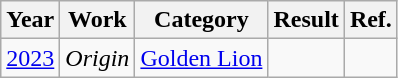<table class="wikitable">
<tr>
<th>Year</th>
<th>Work</th>
<th>Category</th>
<th>Result</th>
<th>Ref.</th>
</tr>
<tr>
<td><a href='#'>2023</a></td>
<td><em>Origin</em></td>
<td><a href='#'>Golden Lion</a></td>
<td></td>
<td></td>
</tr>
</table>
